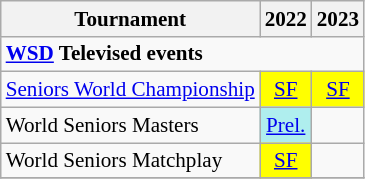<table class=wikitable style=text-align:center;font-size:88%>
<tr>
<th>Tournament</th>
<th>2022</th>
<th>2023</th>
</tr>
<tr>
<td colspan="33" align="left"><strong><a href='#'>WSD</a> Televised events</strong></td>
</tr>
<tr>
<td align=left><a href='#'>Seniors World Championship</a></td>
<td style="text-align:center; background:yellow;"><a href='#'>SF</a></td>
<td style="text-align:center; background:yellow;"><a href='#'>SF</a></td>
</tr>
<tr>
<td align=left>World Seniors Masters</td>
<td style="text-align:center; background:#afeeee;"><a href='#'>Prel.</a></td>
<td></td>
</tr>
<tr>
<td align=left>World Seniors Matchplay</td>
<td style="text-align:center; background:yellow;"><a href='#'>SF</a></td>
<td></td>
</tr>
<tr>
</tr>
</table>
